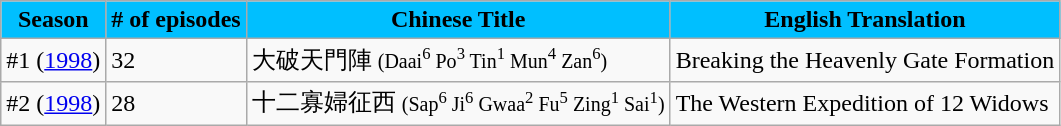<table class="wikitable">
<tr>
<th style="background-color: #00BFFF">Season</th>
<th style="background-color: #00BFFF"># of episodes</th>
<th style="background-color: #00BFFF">Chinese Title</th>
<th style="background-color: #00BFFF">English Translation</th>
</tr>
<tr>
<td>#1 (<a href='#'>1998</a>)</td>
<td>32</td>
<td>大破天門陣 <small>(Daai<sup>6</sup> Po<sup>3</sup> Tin<sup>1</sup> Mun<sup>4</sup> Zan<sup>6</sup>)</small></td>
<td>Breaking the Heavenly Gate Formation</td>
</tr>
<tr>
<td>#2 (<a href='#'>1998</a>)</td>
<td>28</td>
<td>十二寡婦征西 <small>(Sap<sup>6</sup> Ji<sup>6</sup> Gwaa<sup>2</sup> Fu<sup>5</sup> Zing<sup>1</sup> Sai<sup>1</sup>)</small></td>
<td>The Western Expedition of 12 Widows</td>
</tr>
</table>
